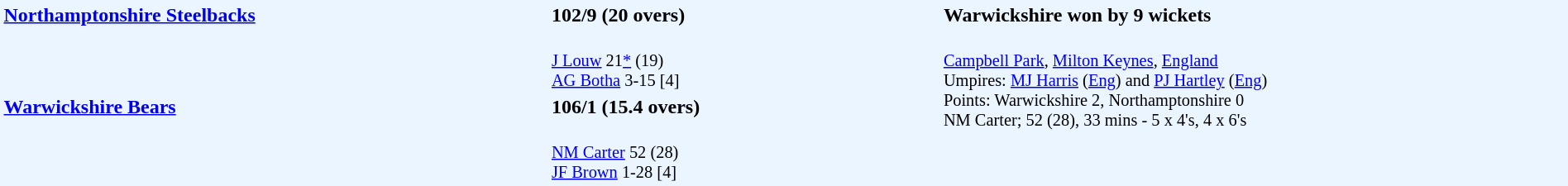<table style="width:100%; background:#ebf5ff;">
<tr>
<td style="width:35%; vertical-align:top;" rowspan="2"><strong><a href='#'>Northamptonshire Steelbacks</a></strong></td>
<td style="width:25%;"><strong>102/9 (20 overs)</strong></td>
<td style="width:40%;"><strong>Warwickshire won by 9 wickets</strong></td>
</tr>
<tr>
<td style="font-size: 85%;"><br><a href='#'>J Louw</a> 21<a href='#'>*</a> (19)<br>
<a href='#'>AG Botha</a> 3-15 [4]</td>
<td style="vertical-align:top; font-size:85%;" rowspan="3"><br><a href='#'>Campbell Park</a>, <a href='#'>Milton Keynes</a>, <a href='#'>England</a><br>
Umpires: <a href='#'>MJ Harris</a> (<a href='#'>Eng</a>) and <a href='#'>PJ Hartley</a> (<a href='#'>Eng</a>)<br>
Points: Warwickshire 2, Northamptonshire 0<br>NM Carter; 52 (28), 33 mins - 5 x 4's, 4 x 6's</td>
</tr>
<tr>
<td style="vertical-align:top;" rowspan="2"><strong><a href='#'>Warwickshire Bears</a></strong></td>
<td><strong>106/1 (15.4 overs)</strong></td>
</tr>
<tr>
<td style="font-size: 85%;"><br><a href='#'>NM Carter</a> 52 (28)<br>
<a href='#'>JF Brown</a> 1-28 [4]</td>
</tr>
</table>
